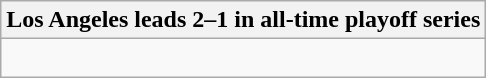<table class="wikitable collapsible collapsed">
<tr>
<th>Los Angeles leads 2–1 in all-time playoff series</th>
</tr>
<tr>
<td><br>

</td>
</tr>
</table>
